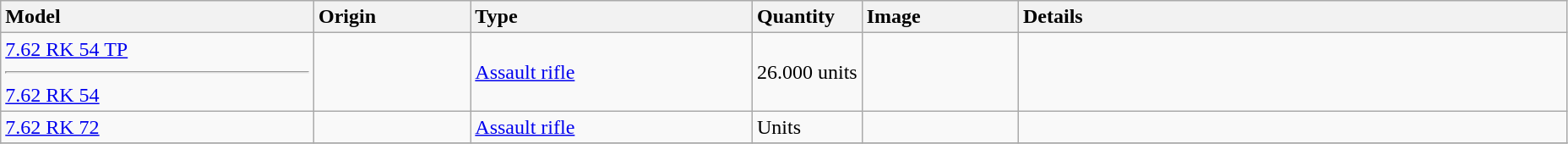<table class="wikitable sortable">
<tr>
<th style="text-align: left; width:20%;">Model</th>
<th style="text-align: left; width:10%;">Origin</th>
<th style="text-align: left; width:18%;">Type</th>
<th style="text-align: left; width:7%;">Quantity</th>
<th style="text-align: left; width:10%;">Image</th>
<th style="text-align: left; width:35%;">Details</th>
</tr>
<tr>
<td><a href='#'>7.62 RK 54 TP</a><hr><a href='#'>7.62 RK 54</a></td>
<td></td>
<td><a href='#'>Assault rifle</a></td>
<td>26.000 units</td>
<td></td>
<td></td>
</tr>
<tr>
<td><a href='#'>7.62 RK 72</a></td>
<td></td>
<td><a href='#'>Assault rifle</a></td>
<td>Units</td>
<td></td>
<td></td>
</tr>
<tr>
</tr>
</table>
